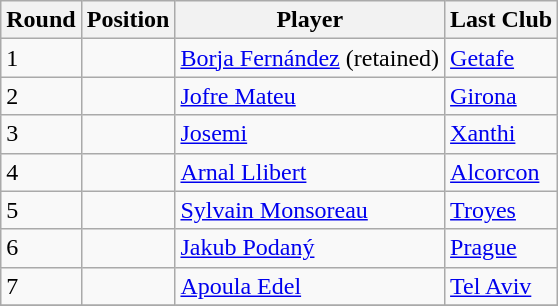<table class="wikitable">
<tr>
<th>Round</th>
<th>Position</th>
<th>Player</th>
<th>Last Club</th>
</tr>
<tr>
<td>1</td>
<td></td>
<td> <a href='#'>Borja Fernández</a> (retained)</td>
<td><a href='#'>Getafe</a></td>
</tr>
<tr>
<td>2</td>
<td></td>
<td> <a href='#'>Jofre Mateu</a></td>
<td><a href='#'>Girona</a></td>
</tr>
<tr>
<td>3</td>
<td></td>
<td> <a href='#'>Josemi</a></td>
<td><a href='#'>Xanthi</a></td>
</tr>
<tr>
<td>4</td>
<td></td>
<td> <a href='#'>Arnal Llibert</a></td>
<td><a href='#'>Alcorcon</a></td>
</tr>
<tr>
<td>5</td>
<td></td>
<td> <a href='#'>Sylvain Monsoreau</a></td>
<td><a href='#'>Troyes</a></td>
</tr>
<tr>
<td>6</td>
<td></td>
<td> <a href='#'>Jakub Podaný</a></td>
<td><a href='#'>Prague</a></td>
</tr>
<tr>
<td>7</td>
<td></td>
<td> <a href='#'>Apoula Edel</a></td>
<td><a href='#'>Tel Aviv</a></td>
</tr>
<tr>
</tr>
</table>
